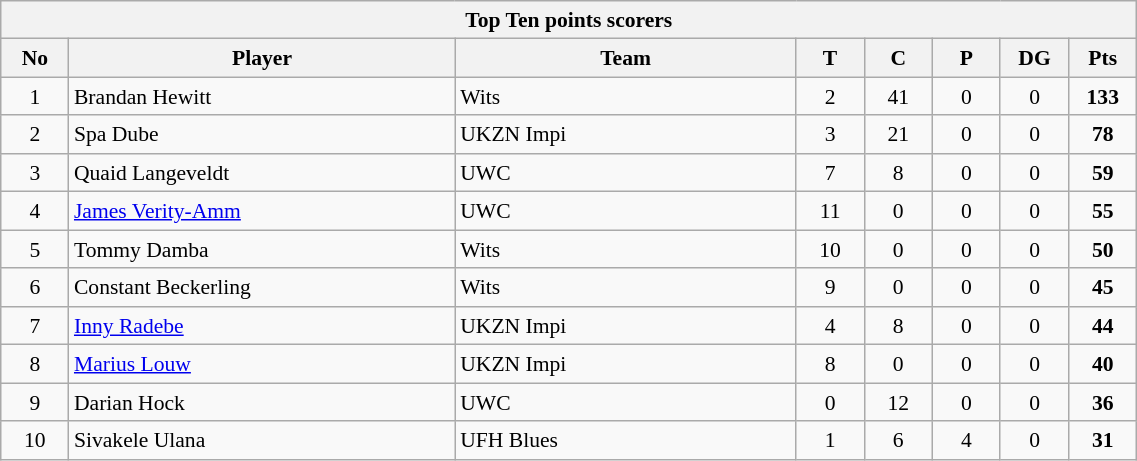<table class="wikitable collapsible sortable" style="text-align:center; line-height:130%; font-size:90%; width:60%;">
<tr>
<th colspan=8>Top Ten points scorers</th>
</tr>
<tr>
<th style="width:6%;">No</th>
<th style="width:34%;">Player</th>
<th style="width:30%;">Team</th>
<th style="width:6%;">T</th>
<th style="width:6%;">C</th>
<th style="width:6%;">P</th>
<th style="width:6%;">DG</th>
<th style="width:6%;">Pts<br></th>
</tr>
<tr>
<td>1</td>
<td align=left>Brandan Hewitt</td>
<td align=left>Wits</td>
<td>2</td>
<td>41</td>
<td>0</td>
<td>0</td>
<td><strong>133</strong></td>
</tr>
<tr>
<td>2</td>
<td align=left>Spa Dube</td>
<td align=left>UKZN Impi</td>
<td>3</td>
<td>21</td>
<td>0</td>
<td>0</td>
<td><strong>78</strong></td>
</tr>
<tr>
<td>3</td>
<td align=left>Quaid Langeveldt</td>
<td align=left>UWC</td>
<td>7</td>
<td>8</td>
<td>0</td>
<td>0</td>
<td><strong>59</strong></td>
</tr>
<tr>
<td>4</td>
<td align=left><a href='#'>James Verity-Amm</a></td>
<td align=left>UWC</td>
<td>11</td>
<td>0</td>
<td>0</td>
<td>0</td>
<td><strong>55</strong></td>
</tr>
<tr>
<td>5</td>
<td align=left>Tommy Damba</td>
<td align=left>Wits</td>
<td>10</td>
<td>0</td>
<td>0</td>
<td>0</td>
<td><strong>50</strong></td>
</tr>
<tr>
<td>6</td>
<td align=left>Constant Beckerling</td>
<td align=left>Wits</td>
<td>9</td>
<td>0</td>
<td>0</td>
<td>0</td>
<td><strong>45</strong></td>
</tr>
<tr>
<td>7</td>
<td align=left><a href='#'>Inny Radebe</a></td>
<td align=left>UKZN Impi</td>
<td>4</td>
<td>8</td>
<td>0</td>
<td>0</td>
<td><strong>44</strong></td>
</tr>
<tr>
<td>8</td>
<td align=left><a href='#'>Marius Louw</a></td>
<td align=left>UKZN Impi</td>
<td>8</td>
<td>0</td>
<td>0</td>
<td>0</td>
<td><strong>40</strong></td>
</tr>
<tr>
<td>9</td>
<td align=left>Darian Hock</td>
<td align=left>UWC</td>
<td>0</td>
<td>12</td>
<td>0</td>
<td>0</td>
<td><strong>36</strong></td>
</tr>
<tr>
<td>10</td>
<td align=left>Sivakele Ulana</td>
<td align=left>UFH Blues</td>
<td>1</td>
<td>6</td>
<td>4</td>
<td>0</td>
<td><strong>31</strong></td>
</tr>
</table>
